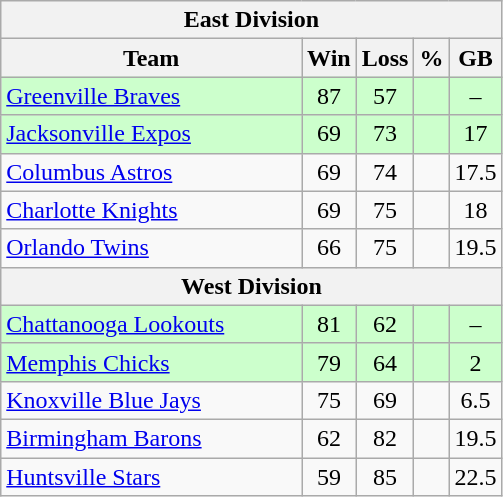<table class="wikitable">
<tr>
<th colspan="5">East Division</th>
</tr>
<tr>
<th width="60%">Team</th>
<th>Win</th>
<th>Loss</th>
<th>%</th>
<th>GB</th>
</tr>
<tr align=center bgcolor=ccffcc>
<td align=left><a href='#'>Greenville Braves</a></td>
<td>87</td>
<td>57</td>
<td></td>
<td>–</td>
</tr>
<tr align=center bgcolor=ccffcc>
<td align=left><a href='#'>Jacksonville Expos</a></td>
<td>69</td>
<td>73</td>
<td></td>
<td>17</td>
</tr>
<tr align=center>
<td align=left><a href='#'>Columbus Astros</a></td>
<td>69</td>
<td>74</td>
<td></td>
<td>17.5</td>
</tr>
<tr align=center>
<td align=left><a href='#'>Charlotte Knights</a></td>
<td>69</td>
<td>75</td>
<td></td>
<td>18</td>
</tr>
<tr align=center>
<td align=left><a href='#'>Orlando Twins</a></td>
<td>66</td>
<td>75</td>
<td></td>
<td>19.5</td>
</tr>
<tr>
<th colspan="5">West Division</th>
</tr>
<tr align=center bgcolor=ccffcc>
<td align=left><a href='#'>Chattanooga Lookouts</a></td>
<td>81</td>
<td>62</td>
<td></td>
<td>–</td>
</tr>
<tr align=center bgcolor=ccffcc>
<td align=left><a href='#'>Memphis Chicks</a></td>
<td>79</td>
<td>64</td>
<td></td>
<td>2</td>
</tr>
<tr align=center>
<td align=left><a href='#'>Knoxville Blue Jays</a></td>
<td>75</td>
<td>69</td>
<td></td>
<td>6.5</td>
</tr>
<tr align=center>
<td align=left><a href='#'>Birmingham Barons</a></td>
<td>62</td>
<td>82</td>
<td></td>
<td>19.5</td>
</tr>
<tr align=center>
<td align=left><a href='#'>Huntsville Stars</a></td>
<td>59</td>
<td>85</td>
<td></td>
<td>22.5</td>
</tr>
</table>
